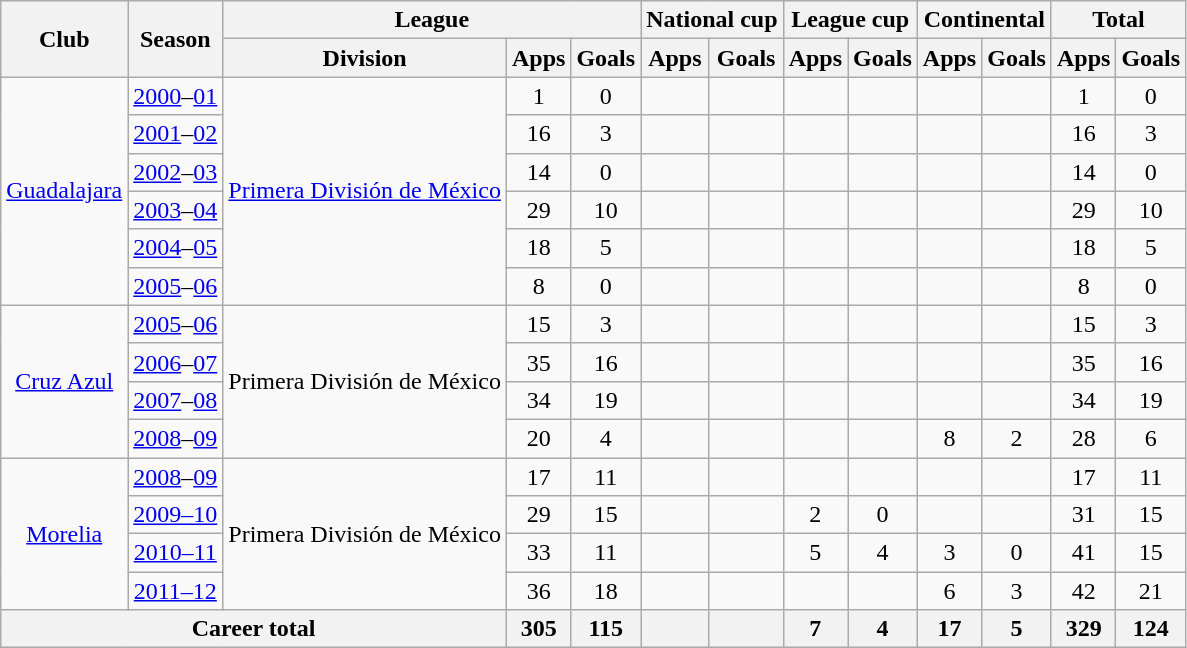<table class="wikitable" style="text-align:center">
<tr>
<th rowspan="2">Club</th>
<th rowspan="2">Season</th>
<th colspan="3">League</th>
<th colspan="2">National cup</th>
<th colspan="2">League cup</th>
<th colspan="2">Continental</th>
<th colspan="2">Total</th>
</tr>
<tr>
<th>Division</th>
<th>Apps</th>
<th>Goals</th>
<th>Apps</th>
<th>Goals</th>
<th>Apps</th>
<th>Goals</th>
<th>Apps</th>
<th>Goals</th>
<th>Apps</th>
<th>Goals</th>
</tr>
<tr>
<td rowspan="6"><a href='#'>Guadalajara</a></td>
<td><a href='#'>2000</a>–<a href='#'>01</a></td>
<td rowspan="6"><a href='#'>Primera División de México</a></td>
<td>1</td>
<td>0</td>
<td></td>
<td></td>
<td></td>
<td></td>
<td></td>
<td></td>
<td>1</td>
<td>0</td>
</tr>
<tr>
<td><a href='#'>2001</a>–<a href='#'>02</a></td>
<td>16</td>
<td>3</td>
<td></td>
<td></td>
<td></td>
<td></td>
<td></td>
<td></td>
<td>16</td>
<td>3</td>
</tr>
<tr>
<td><a href='#'>2002</a>–<a href='#'>03</a></td>
<td>14</td>
<td>0</td>
<td></td>
<td></td>
<td></td>
<td></td>
<td></td>
<td></td>
<td>14</td>
<td>0</td>
</tr>
<tr>
<td><a href='#'>2003</a>–<a href='#'>04</a></td>
<td>29</td>
<td>10</td>
<td></td>
<td></td>
<td></td>
<td></td>
<td></td>
<td></td>
<td>29</td>
<td>10</td>
</tr>
<tr>
<td><a href='#'>2004</a>–<a href='#'>05</a></td>
<td>18</td>
<td>5</td>
<td></td>
<td></td>
<td></td>
<td></td>
<td></td>
<td></td>
<td>18</td>
<td>5</td>
</tr>
<tr>
<td><a href='#'>2005</a>–<a href='#'>06</a></td>
<td>8</td>
<td>0</td>
<td></td>
<td></td>
<td></td>
<td></td>
<td></td>
<td></td>
<td>8</td>
<td>0</td>
</tr>
<tr>
<td rowspan="4"><a href='#'>Cruz Azul</a></td>
<td><a href='#'>2005</a>–<a href='#'>06</a></td>
<td rowspan="4">Primera División de México</td>
<td>15</td>
<td>3</td>
<td></td>
<td></td>
<td></td>
<td></td>
<td></td>
<td></td>
<td>15</td>
<td>3</td>
</tr>
<tr>
<td><a href='#'>2006</a>–<a href='#'>07</a></td>
<td>35</td>
<td>16</td>
<td></td>
<td></td>
<td></td>
<td></td>
<td></td>
<td></td>
<td>35</td>
<td>16</td>
</tr>
<tr>
<td><a href='#'>2007</a>–<a href='#'>08</a></td>
<td>34</td>
<td>19</td>
<td></td>
<td></td>
<td></td>
<td></td>
<td></td>
<td></td>
<td>34</td>
<td>19</td>
</tr>
<tr>
<td><a href='#'>2008</a>–<a href='#'>09</a></td>
<td>20</td>
<td>4</td>
<td></td>
<td></td>
<td></td>
<td></td>
<td>8</td>
<td>2</td>
<td>28</td>
<td>6</td>
</tr>
<tr>
<td rowspan="4"><a href='#'>Morelia</a></td>
<td><a href='#'>2008</a>–<a href='#'>09</a></td>
<td rowspan="4">Primera División de México</td>
<td>17</td>
<td>11</td>
<td></td>
<td></td>
<td></td>
<td></td>
<td></td>
<td></td>
<td>17</td>
<td>11</td>
</tr>
<tr>
<td><a href='#'>2009–10</a></td>
<td>29</td>
<td>15</td>
<td></td>
<td></td>
<td>2</td>
<td>0</td>
<td></td>
<td></td>
<td>31</td>
<td>15</td>
</tr>
<tr>
<td><a href='#'>2010–11</a></td>
<td>33</td>
<td>11</td>
<td></td>
<td></td>
<td>5</td>
<td>4</td>
<td>3</td>
<td>0</td>
<td>41</td>
<td>15</td>
</tr>
<tr>
<td><a href='#'>2011–12</a></td>
<td>36</td>
<td>18</td>
<td></td>
<td></td>
<td></td>
<td></td>
<td>6</td>
<td>3</td>
<td>42</td>
<td>21</td>
</tr>
<tr>
<th colspan="3">Career total</th>
<th>305</th>
<th>115</th>
<th></th>
<th></th>
<th>7</th>
<th>4</th>
<th>17</th>
<th>5</th>
<th>329</th>
<th>124</th>
</tr>
</table>
